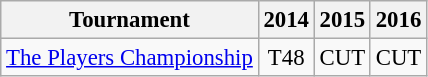<table class="wikitable" style="font-size:95%;text-align:center;">
<tr>
<th>Tournament</th>
<th>2014</th>
<th>2015</th>
<th>2016</th>
</tr>
<tr>
<td align=left><a href='#'>The Players Championship</a></td>
<td>T48</td>
<td>CUT</td>
<td>CUT</td>
</tr>
</table>
